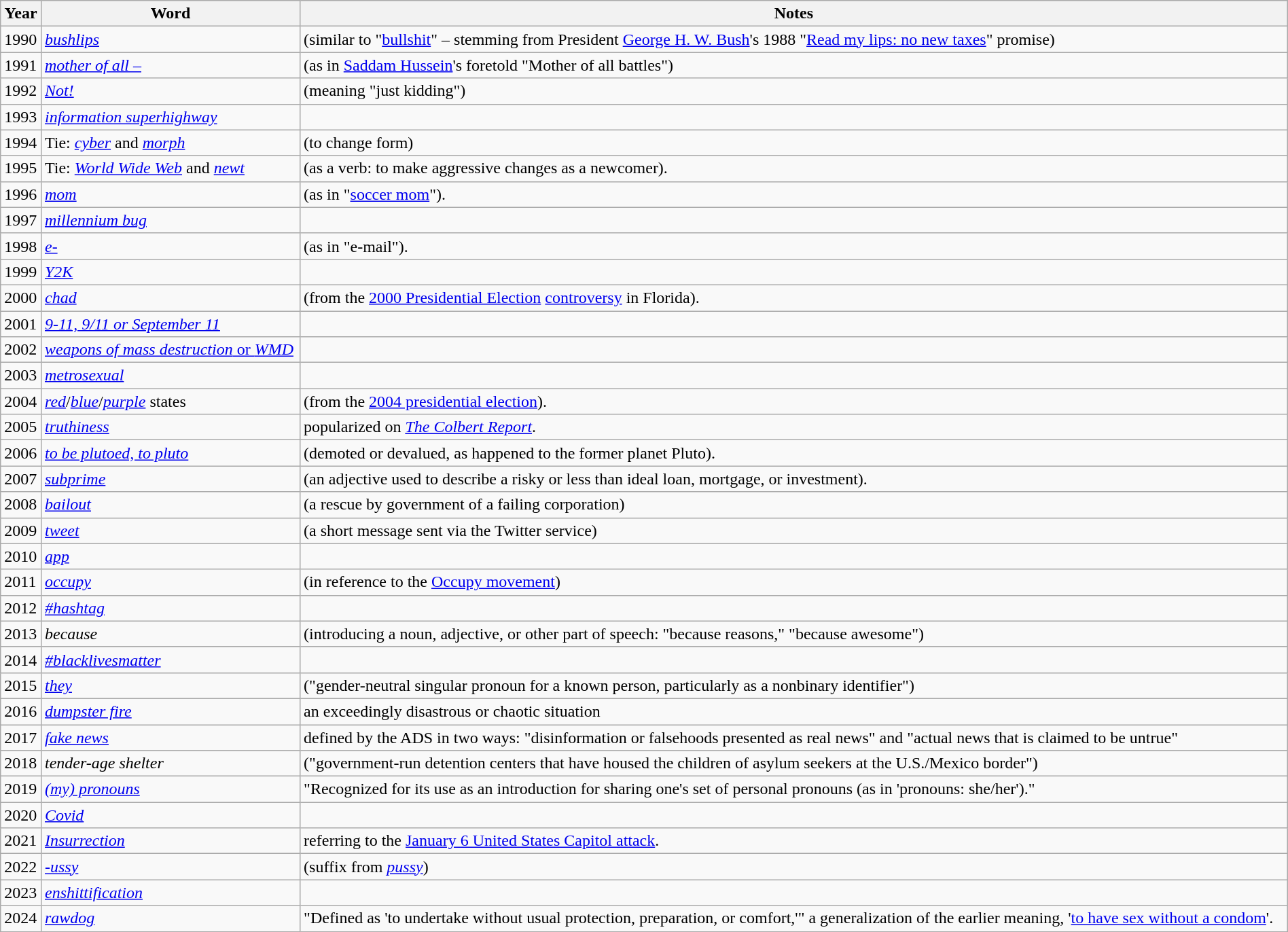<table class="wikitable sortable"  width="100%">
<tr>
<th>Year</th>
<th>Word</th>
<th>Notes</th>
</tr>
<tr>
<td>1990</td>
<td><em><a href='#'>bushlips</a></em></td>
<td>(similar to "<a href='#'>bullshit</a>" – stemming from President <a href='#'>George H. W. Bush</a>'s 1988 "<a href='#'>Read my lips: no new taxes</a>" promise)</td>
</tr>
<tr>
<td>1991</td>
<td><em><a href='#'>mother of all –</a></em></td>
<td>(as in <a href='#'>Saddam Hussein</a>'s foretold "Mother of all battles")</td>
</tr>
<tr>
<td>1992</td>
<td><em><a href='#'>Not!</a></em></td>
<td>(meaning "just kidding")</td>
</tr>
<tr>
<td>1993</td>
<td><em><a href='#'>information superhighway</a></em></td>
<td></td>
</tr>
<tr>
<td>1994</td>
<td>Tie: <em><a href='#'>cyber</a></em> and <em><a href='#'>morph</a></em></td>
<td>(to change form)</td>
</tr>
<tr>
<td>1995</td>
<td>Tie: <em><a href='#'>World Wide Web</a></em> and <em><a href='#'>newt</a></em></td>
<td>(as a verb: to make aggressive changes as a newcomer).</td>
</tr>
<tr>
<td>1996</td>
<td><em><a href='#'>mom</a></em></td>
<td>(as in "<a href='#'>soccer mom</a>").</td>
</tr>
<tr>
<td>1997</td>
<td><em><a href='#'>millennium bug</a></em></td>
<td></td>
</tr>
<tr>
<td>1998</td>
<td><em><a href='#'>e-</a></em></td>
<td>(as in "e-mail").</td>
</tr>
<tr>
<td>1999</td>
<td><em><a href='#'>Y2K</a></em></td>
<td></td>
</tr>
<tr>
<td>2000</td>
<td><em><a href='#'>chad</a></em></td>
<td>(from the <a href='#'>2000 Presidential Election</a> <a href='#'>controversy</a> in Florida).</td>
</tr>
<tr>
<td>2001</td>
<td><em><a href='#'>9-11, 9/11 or September 11</a></em></td>
<td></td>
</tr>
<tr>
<td>2002</td>
<td><a href='#'><em>weapons of mass destruction</em> or <em>WMD</em></a></td>
<td></td>
</tr>
<tr>
<td>2003</td>
<td><em><a href='#'>metrosexual</a></em></td>
<td></td>
</tr>
<tr>
<td>2004</td>
<td><em><a href='#'>red</a></em>/<em><a href='#'>blue</a></em>/<em><a href='#'>purple</a></em> states</td>
<td>(from the <a href='#'>2004 presidential election</a>).</td>
</tr>
<tr>
<td>2005</td>
<td><em><a href='#'>truthiness</a></em></td>
<td>popularized on <em><a href='#'>The Colbert Report</a></em>.</td>
</tr>
<tr>
<td>2006</td>
<td><em><a href='#'>to be plutoed, to pluto</a></em></td>
<td>(demoted or devalued, as happened to the former planet Pluto).</td>
</tr>
<tr>
<td>2007</td>
<td><em><a href='#'>subprime</a></em></td>
<td>(an adjective used to describe a risky or less than ideal loan, mortgage, or investment).</td>
</tr>
<tr>
<td>2008</td>
<td><em><a href='#'>bailout</a></em></td>
<td>(a rescue by government of a failing corporation)</td>
</tr>
<tr>
<td>2009</td>
<td><em><a href='#'>tweet</a></em></td>
<td>(a short message sent via the Twitter service)</td>
</tr>
<tr>
<td>2010</td>
<td><em><a href='#'>app</a></em></td>
<td></td>
</tr>
<tr>
<td>2011</td>
<td><em><a href='#'>occupy</a></em></td>
<td>(in reference to the <a href='#'>Occupy movement</a>)</td>
</tr>
<tr>
<td>2012</td>
<td><em><a href='#'>#hashtag</a></em></td>
<td></td>
</tr>
<tr>
<td>2013</td>
<td><em>because</em></td>
<td>(introducing a noun, adjective, or other part of speech: "because reasons," "because awesome") </td>
</tr>
<tr>
<td>2014</td>
<td><em><a href='#'>#blacklivesmatter</a></em></td>
<td></td>
</tr>
<tr>
<td>2015</td>
<td><em><a href='#'>they</a></em></td>
<td>("gender-neutral singular pronoun for a known person, particularly as a nonbinary identifier")</td>
</tr>
<tr>
<td>2016</td>
<td><em><a href='#'>dumpster fire</a></em></td>
<td>an exceedingly disastrous or chaotic situation</td>
</tr>
<tr>
<td>2017</td>
<td><em><a href='#'>fake news</a></em></td>
<td>defined by the ADS in two ways: "disinformation or falsehoods presented as real news" and "actual news that is claimed to be untrue"</td>
</tr>
<tr>
<td>2018</td>
<td><em>tender-age shelter</em></td>
<td>("government-run detention centers that have housed the children of asylum seekers at the U.S./Mexico border") </td>
</tr>
<tr>
<td>2019</td>
<td><em><a href='#'>(my) pronouns</a></em></td>
<td>"Recognized for its use as an introduction for sharing one's set of personal pronouns (as in 'pronouns: she/her')."</td>
</tr>
<tr>
<td>2020</td>
<td><em><a href='#'>Covid</a></em></td>
<td></td>
</tr>
<tr>
<td>2021</td>
<td><em><a href='#'>Insurrection</a></em></td>
<td>referring to the <a href='#'>January 6 United States Capitol attack</a>.</td>
</tr>
<tr>
<td>2022</td>
<td><em><a href='#'>-ussy</a></em></td>
<td>(suffix from <em><a href='#'>pussy</a></em>)</td>
</tr>
<tr>
<td>2023</td>
<td><em><a href='#'>enshittification</a></em></td>
<td></td>
</tr>
<tr>
<td>2024</td>
<td><em><a href='#'>rawdog</a></em></td>
<td>"Defined as 'to undertake without usual protection, preparation, or comfort,'" a generalization of the earlier meaning, '<a href='#'>to have sex without a condom</a>'.</td>
</tr>
</table>
